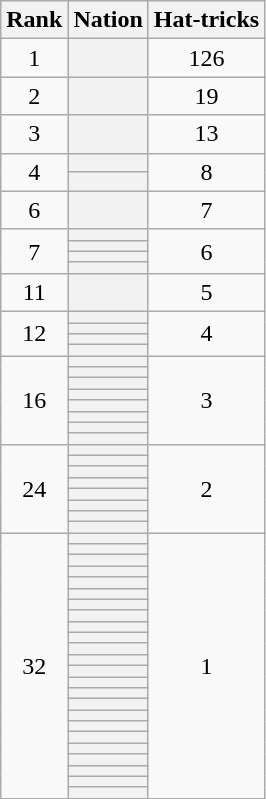<table class="wikitable plainrowheaders" style="text-align:center">
<tr>
<th scope="col">Rank</th>
<th scope="col">Nation</th>
<th scope="col">Hat-tricks</th>
</tr>
<tr>
<td>1</td>
<th scope="row"></th>
<td>126</td>
</tr>
<tr>
<td>2</td>
<th scope="row"></th>
<td>19</td>
</tr>
<tr>
<td>3</td>
<th scope="row"></th>
<td>13</td>
</tr>
<tr>
<td rowspan=2>4</td>
<th scope="row"></th>
<td rowspan=2>8</td>
</tr>
<tr>
<th scope="row"></th>
</tr>
<tr>
<td>6</td>
<th scope="row"></th>
<td>7</td>
</tr>
<tr>
<td rowspan=4>7</td>
<th scope="row"></th>
<td rowspan=4>6</td>
</tr>
<tr>
<th scope="row"></th>
</tr>
<tr>
<th scope="row"></th>
</tr>
<tr>
<th scope="row"></th>
</tr>
<tr>
<td>11</td>
<th scope="row"></th>
<td>5</td>
</tr>
<tr>
<td rowspan=4>12</td>
<th scope="row"></th>
<td rowspan=4>4</td>
</tr>
<tr>
<th scope="row"></th>
</tr>
<tr>
<th scope="row"></th>
</tr>
<tr>
<th scope="row"></th>
</tr>
<tr>
<td rowspan=8>16</td>
<th scope="row"></th>
<td rowspan=8>3</td>
</tr>
<tr>
<th scope="row"></th>
</tr>
<tr>
<th scope="row"></th>
</tr>
<tr>
<th scope="row"></th>
</tr>
<tr>
<th scope="row"></th>
</tr>
<tr>
<th scope="row"></th>
</tr>
<tr>
<th scope="row"></th>
</tr>
<tr>
<th scope="row"></th>
</tr>
<tr>
<td rowspan=8>24</td>
<th scope="row"></th>
<td rowspan=8>2</td>
</tr>
<tr>
<th scope="row"></th>
</tr>
<tr>
<th scope="row"></th>
</tr>
<tr>
<th scope="row"></th>
</tr>
<tr>
<th scope="row"></th>
</tr>
<tr>
<th scope="row"></th>
</tr>
<tr>
<th scope="row"></th>
</tr>
<tr>
<th scope="row"></th>
</tr>
<tr>
<td rowspan=24>32</td>
<th scope="row"></th>
<td rowspan=24>1</td>
</tr>
<tr>
<th scope="row"></th>
</tr>
<tr>
<th scope="row"></th>
</tr>
<tr>
<th scope="row"></th>
</tr>
<tr>
<th scope="row"></th>
</tr>
<tr>
<th scope="row"></th>
</tr>
<tr>
<th scope="row"></th>
</tr>
<tr>
<th scope="row"></th>
</tr>
<tr>
<th scope="row"></th>
</tr>
<tr>
<th scope="row"></th>
</tr>
<tr>
<th scope="row"></th>
</tr>
<tr>
<th scope="row"></th>
</tr>
<tr>
<th scope="row"></th>
</tr>
<tr>
<th scope="row"></th>
</tr>
<tr>
<th scope="row"></th>
</tr>
<tr>
<th scope="row"></th>
</tr>
<tr>
<th scope="row"></th>
</tr>
<tr>
<th scope="row"></th>
</tr>
<tr>
<th scope="row"></th>
</tr>
<tr>
<th scope="row"></th>
</tr>
<tr>
<th scope="row"></th>
</tr>
<tr>
<th scope="row"></th>
</tr>
<tr>
<th scope="row"></th>
</tr>
<tr>
<th scope="row"></th>
</tr>
</table>
